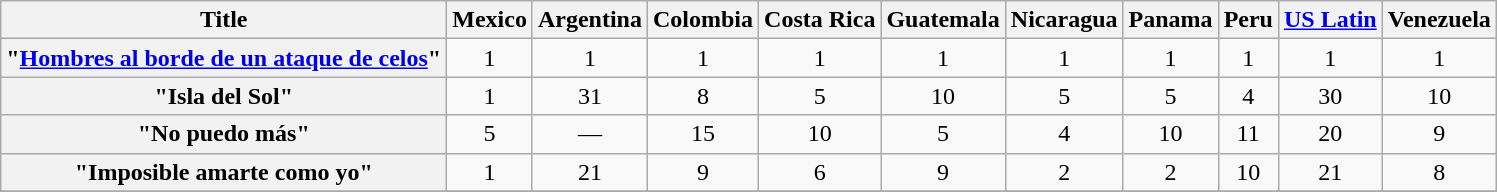<table class="wikitable plainrowheaders" style="text-align:center;" border="1">
<tr>
<th>Title</th>
<th>Mexico</th>
<th>Argentina</th>
<th>Colombia</th>
<th>Costa Rica</th>
<th>Guatemala</th>
<th>Nicaragua</th>
<th>Panama</th>
<th>Peru</th>
<th><a href='#'>US Latin</a></th>
<th>Venezuela</th>
</tr>
<tr>
<th scope="row">"<a href='#'>Hombres al borde de un ataque de celos</a>"</th>
<td>1</td>
<td>1</td>
<td>1</td>
<td>1</td>
<td>1</td>
<td>1</td>
<td>1</td>
<td>1</td>
<td>1</td>
<td>1</td>
</tr>
<tr>
<th scope="row">"Isla del Sol"</th>
<td>1</td>
<td>31</td>
<td>8</td>
<td>5</td>
<td>10</td>
<td>5</td>
<td>5</td>
<td>4</td>
<td>30</td>
<td>10</td>
</tr>
<tr>
<th scope="row">"No puedo más"</th>
<td>5</td>
<td>—</td>
<td>15</td>
<td>10</td>
<td>5</td>
<td>4</td>
<td>10</td>
<td>11</td>
<td>20</td>
<td>9</td>
</tr>
<tr>
<th scope="row">"Imposible amarte como yo"</th>
<td>1</td>
<td>21</td>
<td>9</td>
<td>6</td>
<td>9</td>
<td>2</td>
<td>2</td>
<td>10</td>
<td>21</td>
<td>8</td>
</tr>
<tr>
</tr>
</table>
